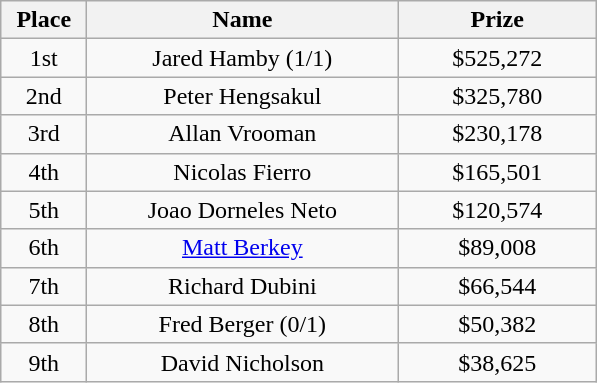<table class="wikitable">
<tr>
<th width="50">Place</th>
<th width="200">Name</th>
<th width="125">Prize</th>
</tr>
<tr>
<td align = "center">1st</td>
<td align = "center">Jared Hamby (1/1)</td>
<td align = "center">$525,272</td>
</tr>
<tr>
<td align = "center">2nd</td>
<td align = "center">Peter Hengsakul</td>
<td align = "center">$325,780</td>
</tr>
<tr>
<td align = "center">3rd</td>
<td align = "center">Allan Vrooman</td>
<td align = "center">$230,178</td>
</tr>
<tr>
<td align = "center">4th</td>
<td align = "center">Nicolas Fierro</td>
<td align = "center">$165,501</td>
</tr>
<tr>
<td align = "center">5th</td>
<td align = "center">Joao Dorneles Neto</td>
<td align = "center">$120,574</td>
</tr>
<tr>
<td align = "center">6th</td>
<td align = "center"><a href='#'>Matt Berkey</a></td>
<td align = "center">$89,008</td>
</tr>
<tr>
<td align = "center">7th</td>
<td align = "center">Richard Dubini</td>
<td align = "center">$66,544</td>
</tr>
<tr>
<td align = "center">8th</td>
<td align = "center">Fred Berger (0/1)</td>
<td align = "center">$50,382</td>
</tr>
<tr>
<td align = "center">9th</td>
<td align = "center">David Nicholson</td>
<td align = "center">$38,625</td>
</tr>
</table>
